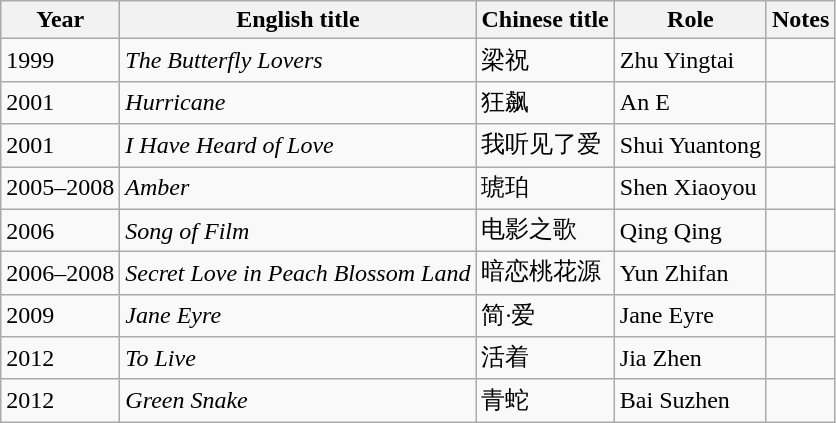<table class="wikitable sortable">
<tr>
<th>Year</th>
<th>English title</th>
<th>Chinese title</th>
<th>Role</th>
<th class="unsortable">Notes</th>
</tr>
<tr>
<td>1999</td>
<td><em>The Butterfly Lovers</em></td>
<td>梁祝</td>
<td>Zhu Yingtai</td>
<td></td>
</tr>
<tr>
<td>2001</td>
<td><em>Hurricane</em></td>
<td>狂飙</td>
<td>An E</td>
<td></td>
</tr>
<tr>
<td>2001</td>
<td><em>I Have Heard of Love</em></td>
<td>我听见了爱</td>
<td>Shui Yuantong</td>
<td></td>
</tr>
<tr>
<td>2005–2008</td>
<td><em>Amber</em></td>
<td>琥珀</td>
<td>Shen Xiaoyou</td>
<td></td>
</tr>
<tr>
<td>2006</td>
<td><em>Song of Film</em></td>
<td>电影之歌</td>
<td>Qing Qing</td>
<td></td>
</tr>
<tr>
<td>2006–2008</td>
<td><em>Secret Love in Peach Blossom Land</em></td>
<td>暗恋桃花源</td>
<td>Yun Zhifan</td>
<td></td>
</tr>
<tr>
<td>2009</td>
<td><em>Jane Eyre</em></td>
<td>简·爱</td>
<td>Jane Eyre</td>
<td></td>
</tr>
<tr>
<td>2012</td>
<td><em>To Live</em></td>
<td>活着</td>
<td>Jia Zhen</td>
<td></td>
</tr>
<tr>
<td>2012</td>
<td><em>Green Snake</em></td>
<td>青蛇</td>
<td>Bai Suzhen</td>
<td></td>
</tr>
</table>
